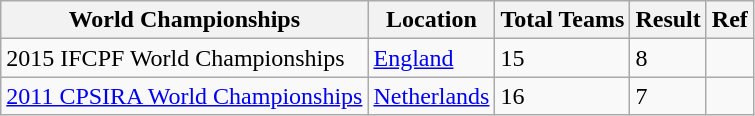<table class="wikitable">
<tr>
<th>World Championships</th>
<th>Location</th>
<th>Total Teams</th>
<th>Result</th>
<th>Ref</th>
</tr>
<tr>
<td>2015 IFCPF World Championships</td>
<td><a href='#'>England</a></td>
<td>15</td>
<td>8</td>
<td></td>
</tr>
<tr>
<td><a href='#'>2011 CPSIRA World Championships</a></td>
<td><a href='#'>Netherlands</a></td>
<td>16</td>
<td>7</td>
<td></td>
</tr>
</table>
